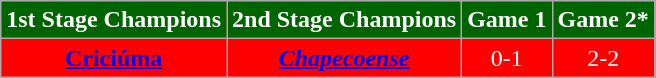<table class="wikitable" style="text-align:center; color:white; background:#ff0000">
<tr>
<th style="background:#006400">1st Stage Champions</th>
<th style="background:#006400">2nd Stage Champions</th>
<th style="background:#006400">Game 1</th>
<th style="background:#006400">Game 2*</th>
</tr>
<tr>
<td><strong><a href='#'><span>Criciúma</span></a></strong></td>
<td><strong><em><a href='#'><span>Chapecoense</span></a></em></strong></td>
<td>0-1</td>
<td>2-2</td>
</tr>
</table>
